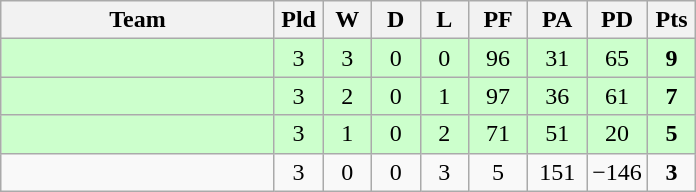<table class="wikitable" style="text-align:center;">
<tr>
<th width=175>Team</th>
<th width=25 abbr="Played">Pld</th>
<th width=25 abbr="Won">W</th>
<th width=25 abbr="Drawn">D</th>
<th width=25 abbr="Lost">L</th>
<th width=32 abbr="Points for">PF</th>
<th width=32 abbr="Points against">PA</th>
<th width=32 abbr="Points difference">PD</th>
<th width=25 abbr="Points">Pts</th>
</tr>
<tr bgcolor=ccffcc>
<td align=left></td>
<td>3</td>
<td>3</td>
<td>0</td>
<td>0</td>
<td>96</td>
<td>31</td>
<td>65</td>
<td><strong>9</strong></td>
</tr>
<tr bgcolor=ccffcc>
<td align=left></td>
<td>3</td>
<td>2</td>
<td>0</td>
<td>1</td>
<td>97</td>
<td>36</td>
<td>61</td>
<td><strong>7</strong></td>
</tr>
<tr bgcolor=ccffcc>
<td align=left></td>
<td>3</td>
<td>1</td>
<td>0</td>
<td>2</td>
<td>71</td>
<td>51</td>
<td>20</td>
<td><strong>5</strong></td>
</tr>
<tr>
<td align=left></td>
<td>3</td>
<td>0</td>
<td>0</td>
<td>3</td>
<td>5</td>
<td>151</td>
<td>−146</td>
<td><strong>3</strong></td>
</tr>
</table>
